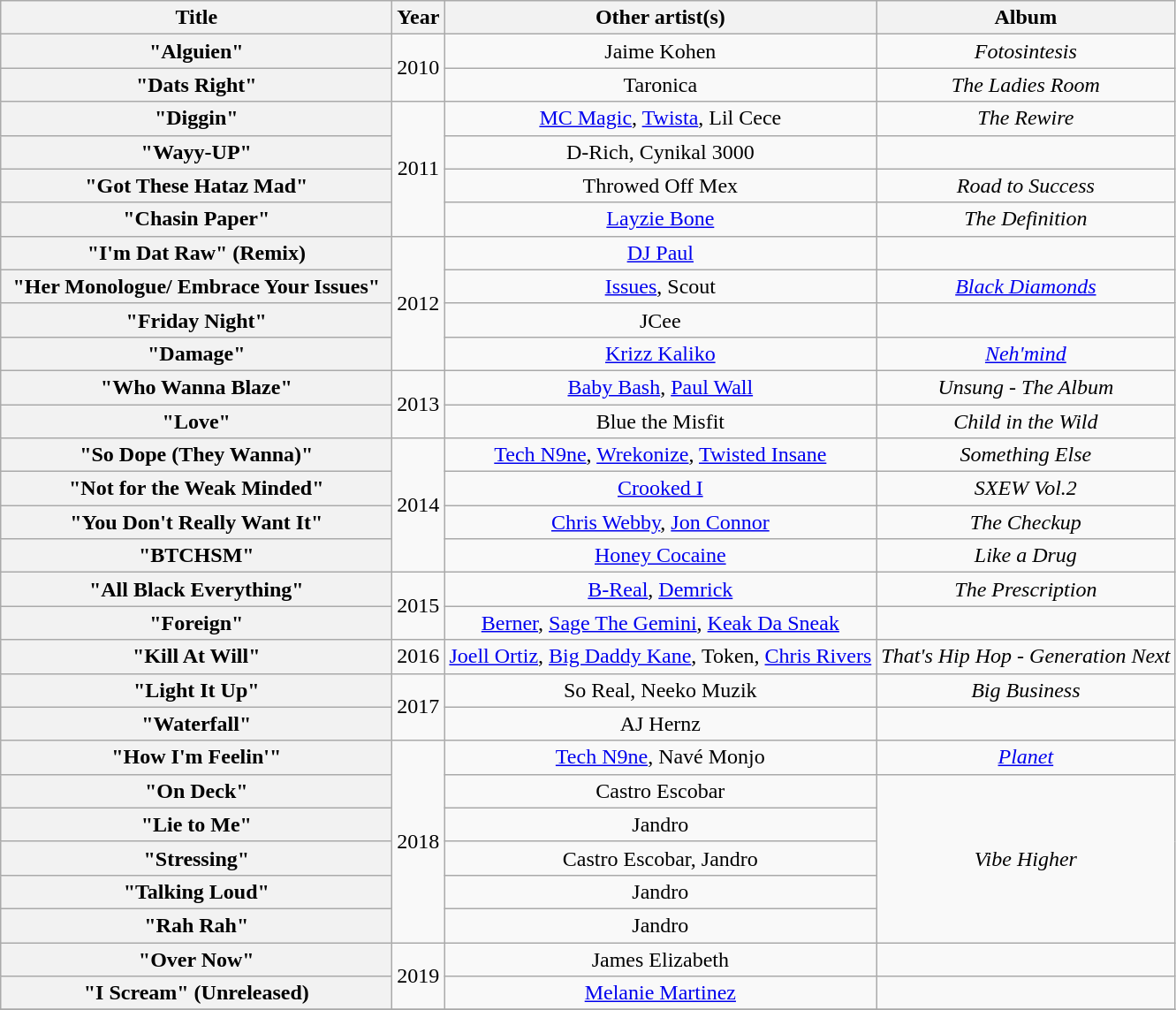<table class="wikitable plainrowheaders" style="text-align:center;">
<tr>
<th scope="col" style="width:18em;">Title</th>
<th scope="col">Year</th>
<th scope="col">Other artist(s)</th>
<th scope="col">Album</th>
</tr>
<tr>
<th scope="row">"Alguien" </th>
<td rowspan="2">2010</td>
<td>Jaime Kohen</td>
<td><em>Fotosintesis</em></td>
</tr>
<tr>
<th scope="row">"Dats Right"</th>
<td>Taronica</td>
<td><em>The Ladies Room</em></td>
</tr>
<tr>
<th scope="row">"Diggin"</th>
<td rowspan="4">2011</td>
<td><a href='#'>MC Magic</a>, <a href='#'>Twista</a>, Lil Cece</td>
<td><em>The Rewire</em></td>
</tr>
<tr>
<th scope="row">"Wayy-UP"</th>
<td>D-Rich, Cynikal 3000</td>
<td></td>
</tr>
<tr>
<th scope="row">"Got These Hataz Mad"</th>
<td>Throwed Off Mex</td>
<td><em>Road to Success</em></td>
</tr>
<tr>
<th scope="row">"Chasin Paper"</th>
<td><a href='#'>Layzie Bone</a></td>
<td><em>The Definition</em></td>
</tr>
<tr>
<th scope="row">"I'm Dat Raw" (Remix)</th>
<td rowspan="4">2012</td>
<td><a href='#'>DJ Paul</a></td>
<td></td>
</tr>
<tr>
<th scope="row">"Her Monologue/ Embrace Your Issues"</th>
<td><a href='#'>Issues</a>, Scout</td>
<td><em><a href='#'>Black Diamonds</a></em></td>
</tr>
<tr>
<th scope="row">"Friday Night"</th>
<td>JCee</td>
<td></td>
</tr>
<tr>
<th scope="row">"Damage"</th>
<td><a href='#'>Krizz Kaliko</a></td>
<td><em><a href='#'>Neh'mind</a></em></td>
</tr>
<tr>
<th scope="row">"Who Wanna Blaze"</th>
<td rowspan="2">2013</td>
<td><a href='#'>Baby Bash</a>, <a href='#'>Paul Wall</a></td>
<td><em>Unsung - The Album</em></td>
</tr>
<tr>
<th scope="row">"Love"</th>
<td>Blue the Misfit</td>
<td><em>Child in the Wild</em></td>
</tr>
<tr>
<th scope="row">"So Dope (They Wanna)"</th>
<td rowspan="4">2014</td>
<td><a href='#'>Tech N9ne</a>, <a href='#'>Wrekonize</a>, <a href='#'>Twisted Insane</a></td>
<td><em>Something Else</em></td>
</tr>
<tr>
<th scope="row">"Not for the Weak Minded"</th>
<td><a href='#'>Crooked I</a></td>
<td><em>SXEW Vol.2</em></td>
</tr>
<tr>
<th scope="row">"You Don't Really Want It"</th>
<td><a href='#'>Chris Webby</a>, <a href='#'>Jon Connor</a></td>
<td><em>The Checkup</em></td>
</tr>
<tr>
<th scope="row">"BTCHSM"</th>
<td><a href='#'>Honey Cocaine</a></td>
<td><em>Like a Drug</em></td>
</tr>
<tr>
<th scope="row">"All Black Everything"</th>
<td rowspan="2">2015</td>
<td><a href='#'>B-Real</a>, <a href='#'>Demrick</a></td>
<td><em>The Prescription</em></td>
</tr>
<tr>
<th scope="row">"Foreign"</th>
<td><a href='#'>Berner</a>, <a href='#'>Sage The Gemini</a>, <a href='#'>Keak Da Sneak</a></td>
<td></td>
</tr>
<tr>
<th scope="row">"Kill At Will"</th>
<td>2016</td>
<td><a href='#'>Joell Ortiz</a>, <a href='#'>Big Daddy Kane</a>, Token, <a href='#'>Chris Rivers</a></td>
<td><em>That's Hip Hop - Generation Next</em></td>
</tr>
<tr>
<th scope="row">"Light It Up"</th>
<td rowspan="2">2017</td>
<td>So Real, Neeko Muzik</td>
<td><em>Big Business</em></td>
</tr>
<tr>
<th scope="row">"Waterfall"</th>
<td>AJ Hernz</td>
<td></td>
</tr>
<tr>
<th scope="row">"How I'm Feelin'"</th>
<td rowspan="6">2018</td>
<td><a href='#'>Tech N9ne</a>, Navé Monjo</td>
<td><em><a href='#'>Planet</a></em></td>
</tr>
<tr>
<th scope="row">"On Deck"</th>
<td>Castro Escobar</td>
<td rowspan="5"><em>Vibe Higher</em></td>
</tr>
<tr>
<th scope="row">"Lie to Me"</th>
<td>Jandro</td>
</tr>
<tr>
<th scope="row">"Stressing"</th>
<td>Castro Escobar, Jandro</td>
</tr>
<tr>
<th scope="row">"Talking Loud"</th>
<td>Jandro</td>
</tr>
<tr>
<th scope="row">"Rah Rah"</th>
<td>Jandro</td>
</tr>
<tr>
<th scope="row">"Over Now"</th>
<td rowspan="2">2019</td>
<td>James Elizabeth</td>
<td></td>
</tr>
<tr>
<th scope="row">"I Scream" (Unreleased)</th>
<td><a href='#'>Melanie Martinez</a></td>
<td></td>
</tr>
<tr>
</tr>
</table>
